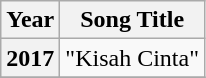<table class="wikitable">
<tr>
<th>Year</th>
<th>Song Title</th>
</tr>
<tr>
<th>2017</th>
<td>"Kisah Cinta"</td>
</tr>
<tr>
</tr>
</table>
